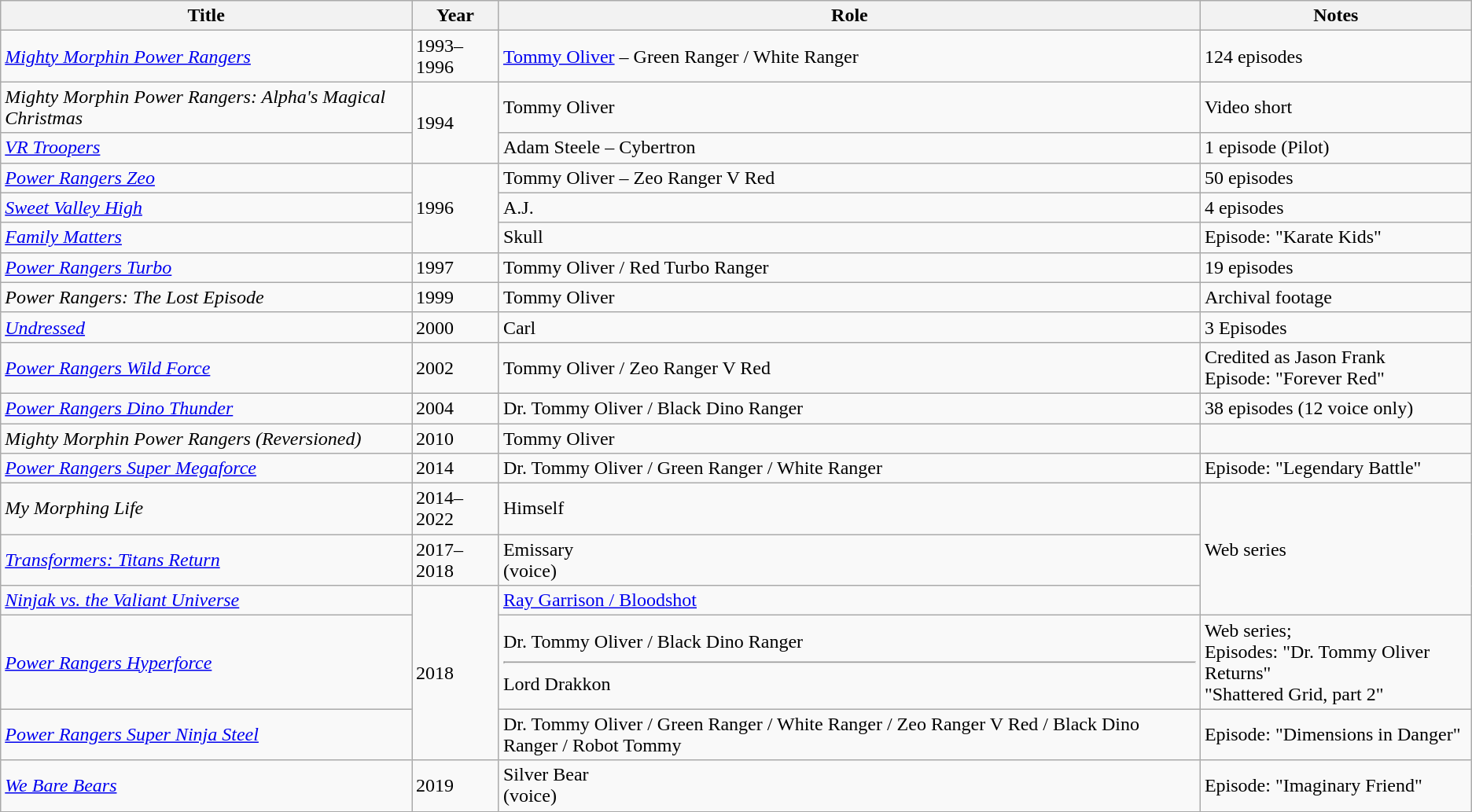<table class=wikitable>
<tr>
<th scope="col">Title</th>
<th scope="col">Year</th>
<th scope="col">Role</th>
<th scope="col">Notes</th>
</tr>
<tr>
<td scope="row"><em><a href='#'>Mighty Morphin Power Rangers</a></em></td>
<td>1993–1996</td>
<td><a href='#'>Tommy Oliver</a> – Green Ranger / White Ranger</td>
<td>124 episodes</td>
</tr>
<tr>
<td scope="row"><em>Mighty Morphin Power Rangers: Alpha's Magical Christmas</em></td>
<td rowspan="2">1994</td>
<td>Tommy Oliver</td>
<td>Video short</td>
</tr>
<tr>
<td scope="row"><em><a href='#'>VR Troopers</a></em></td>
<td>Adam Steele – Cybertron</td>
<td>1 episode (Pilot)</td>
</tr>
<tr>
<td scope="row"><em><a href='#'>Power Rangers Zeo</a></em></td>
<td rowspan="3">1996</td>
<td>Tommy Oliver – Zeo Ranger V Red</td>
<td>50 episodes</td>
</tr>
<tr>
<td scope="row"><em><a href='#'>Sweet Valley High</a></em></td>
<td>A.J.</td>
<td>4 episodes</td>
</tr>
<tr>
<td scope="row"><em><a href='#'>Family Matters</a></em></td>
<td>Skull</td>
<td>Episode: "Karate Kids"</td>
</tr>
<tr>
<td scope="row"><em><a href='#'>Power Rangers Turbo</a></em></td>
<td>1997</td>
<td>Tommy Oliver / Red Turbo Ranger</td>
<td>19 episodes</td>
</tr>
<tr>
<td scope="row"><em>Power Rangers: The Lost Episode</em></td>
<td>1999</td>
<td>Tommy Oliver</td>
<td>Archival footage</td>
</tr>
<tr>
<td scope="row"><em><a href='#'>Undressed</a></em></td>
<td>2000</td>
<td>Carl</td>
<td>3 Episodes</td>
</tr>
<tr>
<td scope="row"><em><a href='#'>Power Rangers Wild Force</a></em></td>
<td>2002</td>
<td>Tommy Oliver / Zeo Ranger V Red</td>
<td>Credited as Jason Frank<br>Episode: "Forever Red"</td>
</tr>
<tr>
<td scope="row"><em><a href='#'>Power Rangers Dino Thunder</a></em></td>
<td>2004</td>
<td>Dr. Tommy Oliver / Black Dino Ranger</td>
<td>38 episodes (12 voice only)</td>
</tr>
<tr>
<td scope="row"><em>Mighty Morphin Power Rangers (Reversioned)</em></td>
<td>2010</td>
<td>Tommy Oliver</td>
<td></td>
</tr>
<tr>
<td scope="row"><em><a href='#'>Power Rangers Super Megaforce</a></em></td>
<td>2014</td>
<td>Dr. Tommy Oliver / Green Ranger / White Ranger</td>
<td>Episode: "Legendary Battle"</td>
</tr>
<tr>
<td scope="row"><em>My Morphing Life</em></td>
<td>2014–2022</td>
<td>Himself</td>
<td rowspan="3">Web series</td>
</tr>
<tr>
<td scope="row"><em><a href='#'>Transformers: Titans Return</a></em></td>
<td>2017–2018</td>
<td>Emissary<br>(voice)</td>
</tr>
<tr>
<td scope="row"><em><a href='#'>Ninjak vs. the Valiant Universe</a></em></td>
<td rowspan="3">2018</td>
<td><a href='#'>Ray Garrison / Bloodshot</a></td>
</tr>
<tr>
<td scope="row"><em><a href='#'>Power Rangers Hyperforce</a></em></td>
<td>Dr. Tommy Oliver / Black Dino Ranger<hr> Lord Drakkon</td>
<td>Web series;<br>Episodes: "Dr. Tommy Oliver Returns"<br>"Shattered Grid, part 2"</td>
</tr>
<tr>
<td scope="row"><em><a href='#'>Power Rangers Super Ninja Steel</a></em></td>
<td>Dr. Tommy Oliver / Green Ranger / White Ranger / Zeo Ranger V Red / Black Dino Ranger / Robot Tommy</td>
<td>Episode: "Dimensions in Danger"</td>
</tr>
<tr>
<td scope="row"><em><a href='#'>We Bare Bears</a></em></td>
<td>2019</td>
<td>Silver Bear<br>(voice)</td>
<td>Episode: "Imaginary Friend"</td>
</tr>
</table>
